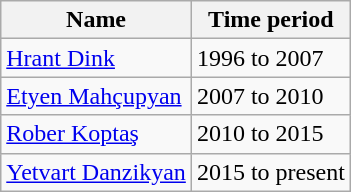<table class="wikitable">
<tr>
<th>Name</th>
<th>Time period</th>
</tr>
<tr>
<td><a href='#'>Hrant Dink</a></td>
<td>1996 to 2007</td>
</tr>
<tr>
<td><a href='#'>Etyen Mahçupyan</a></td>
<td>2007 to 2010</td>
</tr>
<tr>
<td><a href='#'>Rober Koptaş</a></td>
<td>2010 to 2015</td>
</tr>
<tr>
<td><a href='#'>Yetvart Danzikyan</a></td>
<td>2015 to present</td>
</tr>
</table>
